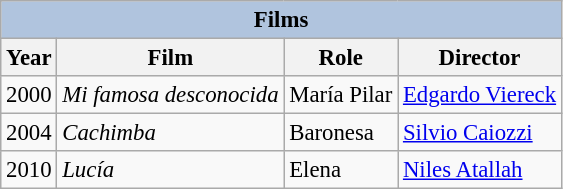<table class="wikitable" style="font-size: 95%;">
<tr>
<th colspan="4" style="background: LightSteelBlue;">Films</th>
</tr>
<tr>
<th>Year</th>
<th>Film</th>
<th>Role</th>
<th>Director</th>
</tr>
<tr>
<td>2000</td>
<td><em>Mi famosa desconocida</em></td>
<td>María Pilar</td>
<td><a href='#'>Edgardo Viereck</a></td>
</tr>
<tr>
<td>2004</td>
<td><em>Cachimba</em></td>
<td>Baronesa</td>
<td><a href='#'>Silvio Caiozzi</a></td>
</tr>
<tr>
<td>2010</td>
<td><em>Lucía</em></td>
<td>Elena</td>
<td><a href='#'>Niles Atallah</a></td>
</tr>
</table>
